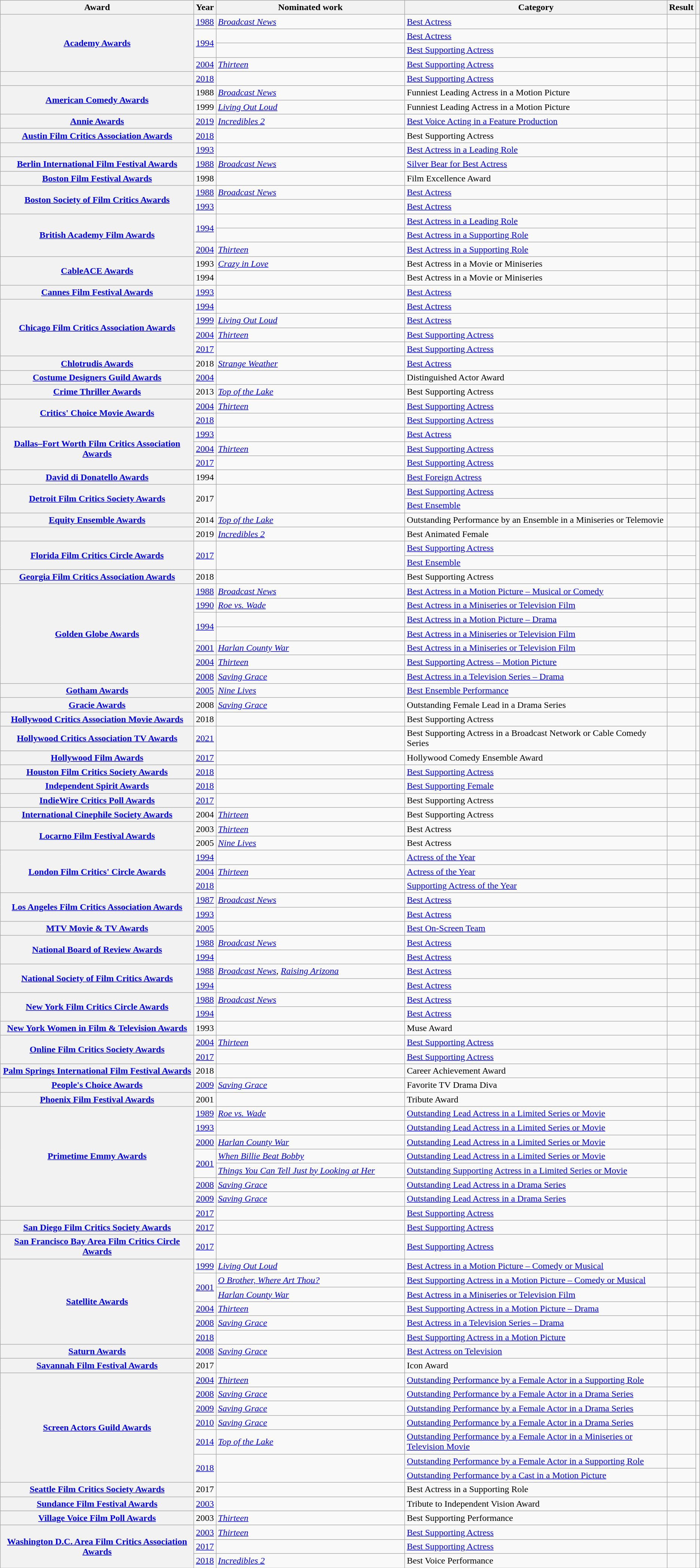<table class="wikitable plainrowheaders sortable col6center">
<tr>
<th scope="col">Award</th>
<th scope="col">Year</th>
<th scope="col" style="width: 27%;">Nominated work</th>
<th scope="col">Category</th>
<th scope="col">Result</th>
<th scope="col" class="unsortable"></th>
</tr>
<tr>
<th scope="row" rowspan="4"><a href='#'>Academy Awards</a></th>
<td><a href='#'>1988</a></td>
<td><em><a href='#'>Broadcast News</a></em></td>
<td><a href='#'>Best Actress</a></td>
<td></td>
<td align="center"></td>
</tr>
<tr>
<td rowspan="2"><a href='#'>1994</a></td>
<td></td>
<td><a href='#'>Best Actress</a></td>
<td></td>
<td align="center" rowspan="2"></td>
</tr>
<tr>
<td></td>
<td><a href='#'>Best Supporting Actress</a></td>
<td></td>
</tr>
<tr>
<td><a href='#'>2004</a></td>
<td><em><a href='#'>Thirteen</a></em></td>
<td><a href='#'>Best Supporting Actress</a></td>
<td></td>
<td align="center"></td>
</tr>
<tr>
<th scope="row"></th>
<td><a href='#'>2018</a></td>
<td></td>
<td><a href='#'>Best Supporting Actress</a></td>
<td></td>
<td align="center"></td>
</tr>
<tr>
<th scope="row" rowspan="2"><a href='#'>American Comedy Awards</a></th>
<td>1988</td>
<td><em><a href='#'>Broadcast News</a></em></td>
<td>Funniest Leading Actress in a Motion Picture</td>
<td></td>
<td align="center"></td>
</tr>
<tr>
<td>1999</td>
<td><em><a href='#'>Living Out Loud</a></em></td>
<td>Funniest Leading Actress in a Motion Picture</td>
<td></td>
<td align="center"></td>
</tr>
<tr>
<th scope="row"><a href='#'>Annie Awards</a></th>
<td><a href='#'>2019</a></td>
<td><em><a href='#'>Incredibles 2</a></em></td>
<td><a href='#'>Best Voice Acting in a Feature Production</a></td>
<td></td>
<td align="center"></td>
</tr>
<tr>
<th scope="row"><a href='#'>Austin Film Critics Association Awards</a></th>
<td><a href='#'>2018</a></td>
<td></td>
<td>Best Supporting Actress</td>
<td></td>
<td align="center"></td>
</tr>
<tr>
<th scope="row"></th>
<td><a href='#'>1993</a></td>
<td></td>
<td><a href='#'>Best Actress in a Leading Role</a></td>
<td></td>
<td align="center"></td>
</tr>
<tr>
<th scope="row"><a href='#'>Berlin International Film Festival Awards</a></th>
<td><a href='#'>1988</a></td>
<td><em><a href='#'>Broadcast News</a></em></td>
<td><a href='#'>Silver Bear for Best Actress</a></td>
<td></td>
<td align="center"></td>
</tr>
<tr>
<th scope="row"><a href='#'>Boston Film Festival Awards</a></th>
<td>1998</td>
<td></td>
<td>Film Excellence Award</td>
<td></td>
<td align="center"></td>
</tr>
<tr>
<th scope="row" rowspan="2"><a href='#'>Boston Society of Film Critics Awards</a></th>
<td><a href='#'>1988</a></td>
<td><em><a href='#'>Broadcast News</a></em></td>
<td><a href='#'>Best Actress</a></td>
<td></td>
<td align="center"></td>
</tr>
<tr>
<td><a href='#'>1993</a></td>
<td></td>
<td><a href='#'>Best Actress</a></td>
<td></td>
<td align="center"></td>
</tr>
<tr>
<th scope="row" rowspan="3"><a href='#'>British Academy Film Awards</a></th>
<td rowspan="2"><a href='#'>1994</a></td>
<td></td>
<td><a href='#'>Best Actress in a Leading Role</a></td>
<td></td>
<td align="center" rowspan="2"></td>
</tr>
<tr>
<td></td>
<td><a href='#'>Best Actress in a Supporting Role</a></td>
<td></td>
</tr>
<tr>
<td><a href='#'>2004</a></td>
<td><em><a href='#'>Thirteen</a></em></td>
<td><a href='#'>Best Actress in a Supporting Role</a></td>
<td></td>
<td align="center"></td>
</tr>
<tr>
<th scope="row" rowspan="2"><a href='#'>CableACE Awards</a></th>
<td>1993</td>
<td><em><a href='#'>Crazy in Love</a></em></td>
<td>Best Actress in a Movie or Miniseries</td>
<td></td>
<td align="center"></td>
</tr>
<tr>
<td>1994</td>
<td></td>
<td>Best Actress in a Movie or Miniseries</td>
<td></td>
<td align="center"></td>
</tr>
<tr>
<th scope="row"><a href='#'>Cannes Film Festival Awards</a></th>
<td><a href='#'>1993</a></td>
<td></td>
<td><a href='#'>Best Actress</a></td>
<td></td>
<td align="center"></td>
</tr>
<tr>
<th scope="row" rowspan="4"><a href='#'>Chicago Film Critics Association Awards</a></th>
<td><a href='#'>1994</a></td>
<td></td>
<td><a href='#'>Best Actress</a></td>
<td></td>
<td align="center"></td>
</tr>
<tr>
<td><a href='#'>1999</a></td>
<td><em><a href='#'>Living Out Loud</a></em></td>
<td><a href='#'>Best Actress</a></td>
<td></td>
<td align="center"></td>
</tr>
<tr>
<td><a href='#'>2004</a></td>
<td><em><a href='#'>Thirteen</a></em></td>
<td><a href='#'>Best Supporting Actress</a></td>
<td></td>
<td align="center"></td>
</tr>
<tr>
<td><a href='#'>2017</a></td>
<td></td>
<td><a href='#'>Best Supporting Actress</a></td>
<td></td>
<td align="center"></td>
</tr>
<tr>
<th scope="row"><a href='#'>Chlotrudis Awards</a></th>
<td>2018</td>
<td><em><a href='#'>Strange Weather</a></em></td>
<td><a href='#'>Best Actress</a></td>
<td></td>
<td align="center"></td>
</tr>
<tr>
<th scope="row"><a href='#'>Costume Designers Guild Awards</a></th>
<td><a href='#'>2004</a></td>
<td></td>
<td>Distinguished Actor Award</td>
<td></td>
<td align="center"></td>
</tr>
<tr>
<th scope="row"><a href='#'>Crime Thriller Awards</a></th>
<td>2013</td>
<td><em><a href='#'>Top of the Lake</a></em></td>
<td>Best Supporting Actress</td>
<td></td>
<td align="center"></td>
</tr>
<tr>
<th scope="row" rowspan="2"><a href='#'>Critics' Choice Movie Awards</a></th>
<td><a href='#'>2004</a></td>
<td><em><a href='#'>Thirteen</a></em></td>
<td><a href='#'>Best Supporting Actress</a></td>
<td></td>
<td align="center"></td>
</tr>
<tr>
<td><a href='#'>2018</a></td>
<td></td>
<td><a href='#'>Best Supporting Actress</a></td>
<td></td>
<td align="center"></td>
</tr>
<tr>
<th scope="row" rowspan="3"><a href='#'>Dallas–Fort Worth Film Critics Association Awards</a></th>
<td><a href='#'>1993</a></td>
<td></td>
<td><a href='#'>Best Actress</a></td>
<td></td>
<td align="center"></td>
</tr>
<tr>
<td><a href='#'>2004</a></td>
<td><em><a href='#'>Thirteen</a></em></td>
<td><a href='#'>Best Supporting Actress</a></td>
<td></td>
<td align="center"></td>
</tr>
<tr>
<td><a href='#'>2017</a></td>
<td></td>
<td><a href='#'>Best Supporting Actress</a></td>
<td></td>
<td align="center"></td>
</tr>
<tr>
<th scope="row"><a href='#'>David di Donatello Awards</a></th>
<td>1994</td>
<td></td>
<td><a href='#'>Best Foreign Actress</a></td>
<td></td>
<td align="center"></td>
</tr>
<tr>
<th scope="row" rowspan="2"><a href='#'>Detroit Film Critics Society Awards</a></th>
<td rowspan="2">2017</td>
<td rowspan="2"></td>
<td><a href='#'>Best Supporting Actress</a></td>
<td></td>
<td align="center" rowspan="2"></td>
</tr>
<tr>
<td><a href='#'>Best Ensemble</a></td>
<td></td>
</tr>
<tr>
<th scope="row"><a href='#'>Equity Ensemble Awards</a></th>
<td>2014</td>
<td><em><a href='#'>Top of the Lake</a></em></td>
<td>Outstanding Performance by an Ensemble in a Miniseries or Telemovie</td>
<td></td>
<td align="center"></td>
</tr>
<tr>
<th scope="row"></th>
<td>2019</td>
<td><em><a href='#'>Incredibles 2</a></em></td>
<td>Best Animated Female</td>
<td></td>
<td align="center"></td>
</tr>
<tr>
<th scope="row" rowspan="2"><a href='#'>Florida Film Critics Circle Awards</a></th>
<td rowspan="2"><a href='#'>2017</a></td>
<td rowspan="2"></td>
<td><a href='#'>Best Supporting Actress</a></td>
<td></td>
<td align="center" rowspan="2"></td>
</tr>
<tr>
<td><a href='#'>Best Ensemble</a></td>
<td></td>
</tr>
<tr>
<th scope="row"><a href='#'>Georgia Film Critics Association Awards</a></th>
<td>2018</td>
<td></td>
<td>Best Supporting Actress</td>
<td></td>
<td align="center"></td>
</tr>
<tr>
<th scope="row" rowspan="7"><a href='#'>Golden Globe Awards</a></th>
<td><a href='#'>1988</a></td>
<td><em><a href='#'>Broadcast News</a></em></td>
<td><a href='#'>Best Actress in a Motion Picture – Musical or Comedy</a></td>
<td></td>
<td align="center" rowspan="7"></td>
</tr>
<tr>
<td><a href='#'>1990</a></td>
<td><em><a href='#'>Roe vs. Wade</a></em></td>
<td><a href='#'>Best Actress in a Miniseries or Television Film</a></td>
<td></td>
</tr>
<tr>
<td rowspan="2"><a href='#'>1994</a></td>
<td></td>
<td><a href='#'>Best Actress in a Motion Picture – Drama</a></td>
<td></td>
</tr>
<tr>
<td></td>
<td><a href='#'>Best Actress in a Miniseries or Television Film</a></td>
<td></td>
</tr>
<tr>
<td><a href='#'>2001</a></td>
<td><em><a href='#'>Harlan County War</a></em></td>
<td><a href='#'>Best Actress in a Miniseries or Television Film</a></td>
<td></td>
</tr>
<tr>
<td><a href='#'>2004</a></td>
<td><em><a href='#'>Thirteen</a></em></td>
<td><a href='#'>Best Supporting Actress – Motion Picture</a></td>
<td></td>
</tr>
<tr>
<td><a href='#'>2008</a></td>
<td><em><a href='#'>Saving Grace</a></em></td>
<td><a href='#'>Best Actress in a Television Series – Drama</a></td>
<td></td>
</tr>
<tr>
<th scope="row"><a href='#'>Gotham Awards</a></th>
<td><a href='#'>2005</a></td>
<td><em><a href='#'>Nine Lives</a></em></td>
<td><a href='#'>Best Ensemble Performance</a></td>
<td></td>
<td align="center"></td>
</tr>
<tr>
<th scope="row"><a href='#'>Gracie Awards</a></th>
<td>2008</td>
<td><em><a href='#'>Saving Grace</a></em></td>
<td>Outstanding Female Lead in a Drama Series</td>
<td></td>
<td align="center"></td>
</tr>
<tr>
<th scope="row"><a href='#'>Hollywood Critics Association Movie Awards</a></th>
<td>2018</td>
<td></td>
<td>Best Supporting Actress</td>
<td></td>
<td align="center"></td>
</tr>
<tr>
<th scope="row"><a href='#'>Hollywood Critics Association TV Awards</a></th>
<td><a href='#'>2021</a></td>
<td></td>
<td>Best Supporting Actress in a Broadcast Network or Cable Comedy Series</td>
<td></td>
<td align="center"></td>
</tr>
<tr>
<th scope="row"><a href='#'>Hollywood Film Awards</a></th>
<td><a href='#'>2017</a></td>
<td></td>
<td>Hollywood Comedy Ensemble Award</td>
<td></td>
<td align="center"></td>
</tr>
<tr>
<th scope="row"><a href='#'>Houston Film Critics Society Awards</a></th>
<td><a href='#'>2018</a></td>
<td></td>
<td><a href='#'>Best Supporting Actress</a></td>
<td></td>
<td align="center"></td>
</tr>
<tr>
<th scope="row"><a href='#'>Independent Spirit Awards</a></th>
<td><a href='#'>2018</a></td>
<td></td>
<td><a href='#'>Best Supporting Female</a></td>
<td></td>
<td align="center"></td>
</tr>
<tr>
<th scope="row"><a href='#'>IndieWire Critics Poll Awards</a></th>
<td><a href='#'>2017</a></td>
<td></td>
<td>Best Supporting Actress</td>
<td></td>
<td align="center"></td>
</tr>
<tr>
<th scope="row"><a href='#'>International Cinephile Society Awards</a></th>
<td>2004</td>
<td><em><a href='#'>Thirteen</a></em></td>
<td>Best Supporting Actress</td>
<td></td>
<td align="center"></td>
</tr>
<tr>
<th scope="row" rowspan="2"><a href='#'>Locarno Film Festival Awards</a></th>
<td>2003</td>
<td><em><a href='#'>Thirteen</a></em></td>
<td>Best Actress</td>
<td></td>
<td align="center"></td>
</tr>
<tr>
<td>2005</td>
<td><em><a href='#'>Nine Lives</a></em></td>
<td>Best Actress</td>
<td></td>
<td style="text-align:center;"></td>
</tr>
<tr>
<th scope="row" rowspan="3"><a href='#'>London Film Critics' Circle Awards</a></th>
<td><a href='#'>1994</a></td>
<td></td>
<td><a href='#'>Actress of the Year</a></td>
<td></td>
<td align="center"></td>
</tr>
<tr>
<td><a href='#'>2004</a></td>
<td><em><a href='#'>Thirteen</a></em></td>
<td><a href='#'>Actress of the Year</a></td>
<td></td>
<td align="center"></td>
</tr>
<tr>
<td><a href='#'>2018</a></td>
<td></td>
<td><a href='#'>Supporting Actress of the Year</a></td>
<td></td>
<td align="center"></td>
</tr>
<tr>
<th scope="row" rowspan="2"><a href='#'>Los Angeles Film Critics Association Awards</a></th>
<td><a href='#'>1987</a></td>
<td><em><a href='#'>Broadcast News</a></em></td>
<td><a href='#'>Best Actress</a></td>
<td></td>
<td align="center"></td>
</tr>
<tr>
<td><a href='#'>1993</a></td>
<td></td>
<td><a href='#'>Best Actress</a></td>
<td></td>
<td align="center"></td>
</tr>
<tr>
<th scope="row"><a href='#'>MTV Movie & TV Awards</a></th>
<td><a href='#'>2005</a></td>
<td></td>
<td><a href='#'>Best On-Screen Team</a></td>
<td></td>
<td align="center"></td>
</tr>
<tr>
<th scope="row" rowspan="2"><a href='#'>National Board of Review Awards</a></th>
<td><a href='#'>1988</a></td>
<td><em><a href='#'>Broadcast News</a></em></td>
<td><a href='#'>Best Actress</a></td>
<td></td>
<td align="center"></td>
</tr>
<tr>
<td><a href='#'>1994</a></td>
<td></td>
<td><a href='#'>Best Actress</a></td>
<td></td>
<td align="center"></td>
</tr>
<tr>
<th scope="row" rowspan="2"><a href='#'>National Society of Film Critics Awards</a></th>
<td><a href='#'>1988</a></td>
<td><em><a href='#'>Broadcast News</a></em>, <em><a href='#'>Raising Arizona</a></em></td>
<td><a href='#'>Best Actress</a></td>
<td></td>
<td align="center"></td>
</tr>
<tr>
<td><a href='#'>1994</a></td>
<td></td>
<td><a href='#'>Best Actress</a></td>
<td></td>
<td align="center"></td>
</tr>
<tr>
<th scope="row" rowspan="2"><a href='#'>New York Film Critics Circle Awards</a></th>
<td><a href='#'>1988</a></td>
<td><em><a href='#'>Broadcast News</a></em></td>
<td><a href='#'>Best Actress</a></td>
<td></td>
<td align="center"></td>
</tr>
<tr>
<td><a href='#'>1994</a></td>
<td></td>
<td><a href='#'>Best Actress</a></td>
<td></td>
<td align="center"></td>
</tr>
<tr>
<th scope="row"><a href='#'>New York Women in Film & Television Awards</a></th>
<td>1993</td>
<td></td>
<td>Muse Award</td>
<td></td>
<td align="center"></td>
</tr>
<tr>
<th scope="row" rowspan="2"><a href='#'>Online Film Critics Society Awards</a></th>
<td><a href='#'>2004</a></td>
<td><em><a href='#'>Thirteen</a></em></td>
<td><a href='#'>Best Supporting Actress</a></td>
<td></td>
<td align="center"></td>
</tr>
<tr>
<td><a href='#'>2017</a></td>
<td></td>
<td><a href='#'>Best Supporting Actress</a></td>
<td></td>
<td align="center"></td>
</tr>
<tr>
<th scope="row"><a href='#'>Palm Springs International Film Festival Awards</a></th>
<td>2018</td>
<td></td>
<td>Career Achievement Award</td>
<td></td>
<td align="center"></td>
</tr>
<tr>
<th scope="row"><a href='#'>People's Choice Awards</a></th>
<td><a href='#'>2009</a></td>
<td><em><a href='#'>Saving Grace</a></em></td>
<td>Favorite TV Drama Diva</td>
<td></td>
<td align="center"></td>
</tr>
<tr>
<th scope="row"><a href='#'>Phoenix Film Festival Awards</a></th>
<td>2001</td>
<td></td>
<td>Tribute Award</td>
<td></td>
<td align="center"></td>
</tr>
<tr>
<th scope="row" rowspan="7"><a href='#'>Primetime Emmy Awards</a></th>
<td><a href='#'>1989</a></td>
<td><em><a href='#'>Roe vs. Wade</a></em></td>
<td><a href='#'>Outstanding Lead Actress in a Limited Series or Movie</a></td>
<td></td>
<td align="center" rowspan="7"></td>
</tr>
<tr>
<td><a href='#'>1993</a></td>
<td></td>
<td><a href='#'>Outstanding Lead Actress in a Limited Series or Movie</a></td>
<td></td>
</tr>
<tr>
<td><a href='#'>2000</a></td>
<td><em><a href='#'>Harlan County War</a></em></td>
<td><a href='#'>Outstanding Lead Actress in a Limited Series or Movie</a></td>
<td></td>
</tr>
<tr>
<td rowspan="2"><a href='#'>2001</a></td>
<td><em><a href='#'>When Billie Beat Bobby</a></em></td>
<td><a href='#'>Outstanding Lead Actress in a Limited Series or Movie</a></td>
<td></td>
</tr>
<tr>
<td><em><a href='#'>Things You Can Tell Just by Looking at Her</a></em></td>
<td><a href='#'>Outstanding Supporting Actress in a Limited Series or Movie</a></td>
<td></td>
</tr>
<tr>
<td><a href='#'>2008</a></td>
<td><em><a href='#'>Saving Grace</a></em></td>
<td><a href='#'>Outstanding Lead Actress in a Drama Series</a></td>
<td></td>
</tr>
<tr>
<td><a href='#'>2009</a></td>
<td><em><a href='#'>Saving Grace</a></em></td>
<td><a href='#'>Outstanding Lead Actress in a Drama Series</a></td>
<td></td>
</tr>
<tr>
<th scope="row"></th>
<td><a href='#'>2017</a></td>
<td></td>
<td><a href='#'>Best Supporting Actress</a></td>
<td></td>
<td align="center"></td>
</tr>
<tr>
<th scope="row"><a href='#'>San Diego Film Critics Society Awards</a></th>
<td><a href='#'>2017</a></td>
<td></td>
<td><a href='#'>Best Supporting Actress</a></td>
<td></td>
<td align="center"></td>
</tr>
<tr>
<th scope="row"><a href='#'>San Francisco Bay Area Film Critics Circle Awards</a></th>
<td><a href='#'>2017</a></td>
<td></td>
<td><a href='#'>Best Supporting Actress</a></td>
<td></td>
<td align="center"></td>
</tr>
<tr>
<th scope="row" rowspan="6"><a href='#'>Satellite Awards</a></th>
<td><a href='#'>1999</a></td>
<td><em><a href='#'>Living Out Loud</a></em></td>
<td><a href='#'>Best Actress in a Motion Picture – Comedy or Musical</a></td>
<td></td>
<td align="center"></td>
</tr>
<tr>
<td rowspan="2"><a href='#'>2001</a></td>
<td><em><a href='#'>O Brother, Where Art Thou?</a></em></td>
<td><a href='#'>Best Supporting Actress in a Motion Picture – Comedy or Musical</a></td>
<td></td>
<td align="center" rowspan="2"></td>
</tr>
<tr>
<td><em><a href='#'>Harlan County War</a></em></td>
<td><a href='#'>Best Actress in a Miniseries or Television Film</a></td>
<td></td>
</tr>
<tr>
<td><a href='#'>2004</a></td>
<td><em><a href='#'>Thirteen</a></em></td>
<td><a href='#'>Best Supporting Actress in a Motion Picture – Drama</a></td>
<td></td>
<td align="center"></td>
</tr>
<tr>
<td><a href='#'>2008</a></td>
<td><em><a href='#'>Saving Grace</a></em></td>
<td><a href='#'>Best Actress in a Television Series – Drama</a></td>
<td></td>
<td align="center"></td>
</tr>
<tr>
<td><a href='#'>2018</a></td>
<td></td>
<td><a href='#'>Best Supporting Actress in a Motion Picture</a></td>
<td></td>
<td align="center"></td>
</tr>
<tr>
<th scope="row"><a href='#'>Saturn Awards</a></th>
<td><a href='#'>2008</a></td>
<td><em><a href='#'>Saving Grace</a></em></td>
<td><a href='#'>Best Actress on Television</a></td>
<td></td>
<td align="center"></td>
</tr>
<tr>
<th scope="row"><a href='#'>Savannah Film Festival Awards</a></th>
<td>2017</td>
<td></td>
<td>Icon Award</td>
<td></td>
<td align="center"></td>
</tr>
<tr>
<th scope="row" rowspan="7"><a href='#'>Screen Actors Guild Awards</a></th>
<td><a href='#'>2004</a></td>
<td><em><a href='#'>Thirteen</a></em></td>
<td><a href='#'>Outstanding Performance by a Female Actor in a Supporting Role</a></td>
<td></td>
<td align="center"></td>
</tr>
<tr>
<td><a href='#'>2008</a></td>
<td><em><a href='#'>Saving Grace</a></em></td>
<td><a href='#'>Outstanding Performance by a Female Actor in a Drama Series</a></td>
<td></td>
<td align="center"></td>
</tr>
<tr>
<td><a href='#'>2009</a></td>
<td><em><a href='#'>Saving Grace</a></em></td>
<td><a href='#'>Outstanding Performance by a Female Actor in a Drama Series</a></td>
<td></td>
<td align="center"></td>
</tr>
<tr>
<td><a href='#'>2010</a></td>
<td><em><a href='#'>Saving Grace</a></em></td>
<td><a href='#'>Outstanding Performance by a Female Actor in a Drama Series</a></td>
<td></td>
<td align="center"></td>
</tr>
<tr>
<td><a href='#'>2014</a></td>
<td><em><a href='#'>Top of the Lake</a></em></td>
<td><a href='#'>Outstanding Performance by a Female Actor in a Miniseries or Television Movie</a></td>
<td></td>
<td align="center"></td>
</tr>
<tr>
<td rowspan="2"><a href='#'>2018</a></td>
<td rowspan="2"></td>
<td><a href='#'>Outstanding Performance by a Female Actor in a Supporting Role</a></td>
<td></td>
<td align="center" rowspan="2"></td>
</tr>
<tr>
<td><a href='#'>Outstanding Performance by a Cast in a Motion Picture</a></td>
<td></td>
</tr>
<tr>
<th scope="row"><a href='#'>Seattle Film Critics Society Awards</a></th>
<td>2017</td>
<td></td>
<td>Best Actress in a Supporting Role</td>
<td></td>
<td align="center"></td>
</tr>
<tr>
<th scope="row"><a href='#'>Sundance Film Festival Awards</a></th>
<td><a href='#'>2003</a></td>
<td></td>
<td>Tribute to Independent Vision Award</td>
<td></td>
<td align="center"></td>
</tr>
<tr>
<th scope="row"><a href='#'>Village Voice Film Poll Awards</a></th>
<td>2003</td>
<td><em><a href='#'>Thirteen</a></em></td>
<td>Best Supporting Performance</td>
<td></td>
<td align="center"></td>
</tr>
<tr>
<th scope="row" rowspan="3"><a href='#'>Washington D.C. Area Film Critics Association Awards</a></th>
<td><a href='#'>2003</a></td>
<td><em><a href='#'>Thirteen</a></em></td>
<td><a href='#'>Best Supporting Actress</a></td>
<td></td>
<td align="center"></td>
</tr>
<tr>
<td><a href='#'>2017</a></td>
<td></td>
<td><a href='#'>Best Supporting Actress</a></td>
<td></td>
<td align="center"></td>
</tr>
<tr>
<td><a href='#'>2018</a></td>
<td><em><a href='#'>Incredibles 2</a></em></td>
<td>Best Voice Performance</td>
<td></td>
<td align="center"></td>
</tr>
</table>
